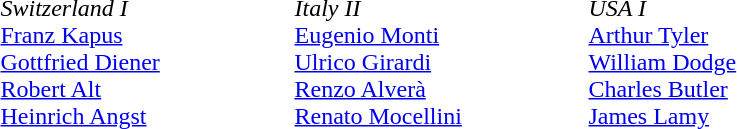<table>
<tr>
<td style="width:12em"><br><em>Switzerland I</em><br><a href='#'>Franz Kapus</a><br><a href='#'>Gottfried Diener</a><br><a href='#'>Robert Alt</a><br><a href='#'>Heinrich Angst</a></td>
<td style="width:12em"><br><em>Italy II</em><br><a href='#'>Eugenio Monti</a><br><a href='#'>Ulrico Girardi</a><br><a href='#'>Renzo Alverà</a><br><a href='#'>Renato Mocellini</a></td>
<td style="width:12em"><br><em>USA I</em><br><a href='#'>Arthur Tyler</a><br><a href='#'>William Dodge</a><br><a href='#'>Charles Butler</a><br><a href='#'>James Lamy</a></td>
</tr>
</table>
